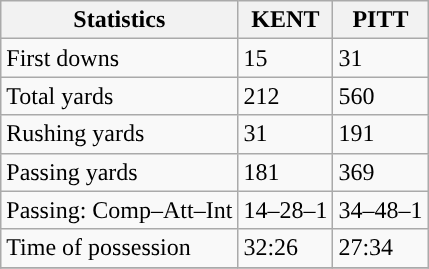<table class="wikitable" style="float: left;">
<tr>
<th>Statistics</th>
<th>KENT</th>
<th>PITT</th>
</tr>
<tr>
<td>First downs</td>
<td>15</td>
<td>31</td>
</tr>
<tr>
<td>Total yards</td>
<td>212</td>
<td>560</td>
</tr>
<tr>
<td>Rushing yards</td>
<td>31</td>
<td>191</td>
</tr>
<tr>
<td>Passing yards</td>
<td>181</td>
<td>369</td>
</tr>
<tr>
<td>Passing: Comp–Att–Int</td>
<td>14–28–1</td>
<td>34–48–1</td>
</tr>
<tr>
<td>Time of possession</td>
<td>32:26</td>
<td>27:34</td>
</tr>
<tr>
</tr>
</table>
